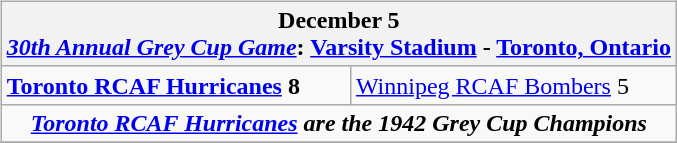<table cellspacing="10">
<tr>
<td valign="top"><br><table class="wikitable">
<tr>
<th bgcolor="#DDDDDD" colspan="4">December 5<br><a href='#'><em>30th Annual Grey Cup Game</em></a>: <a href='#'>Varsity Stadium</a> - <a href='#'>Toronto, Ontario</a></th>
</tr>
<tr>
<td><strong><a href='#'>Toronto RCAF Hurricanes</a> 8</strong></td>
<td><a href='#'>Winnipeg RCAF Bombers</a> 5</td>
</tr>
<tr>
<td align="center" colspan="4"><strong><em><a href='#'>Toronto RCAF Hurricanes</a> are the 1942 Grey Cup Champions</em></strong></td>
</tr>
<tr>
</tr>
</table>
</td>
</tr>
</table>
